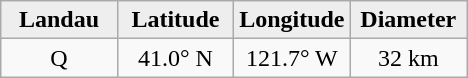<table class="wikitable">
<tr>
<th width="25%" style="background:#eeeeee;">Landau</th>
<th width="25%" style="background:#eeeeee;">Latitude</th>
<th width="25%" style="background:#eeeeee;">Longitude</th>
<th width="25%" style="background:#eeeeee;">Diameter</th>
</tr>
<tr>
<td align="center">Q</td>
<td align="center">41.0° N</td>
<td align="center">121.7° W</td>
<td align="center">32 km</td>
</tr>
</table>
